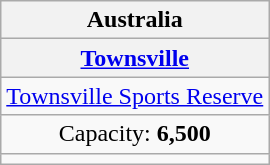<table class="wikitable" style="text-align:center">
<tr>
<th colspan="7" style="text-align:center;"> Australia</th>
</tr>
<tr>
<th><a href='#'>Townsville</a></th>
</tr>
<tr>
<td style="text-align:center;"><a href='#'>Townsville Sports Reserve</a></td>
</tr>
<tr>
<td>Capacity: <strong>6,500</strong></td>
</tr>
<tr>
<td style="text-align:center;"><small></small></td>
</tr>
</table>
